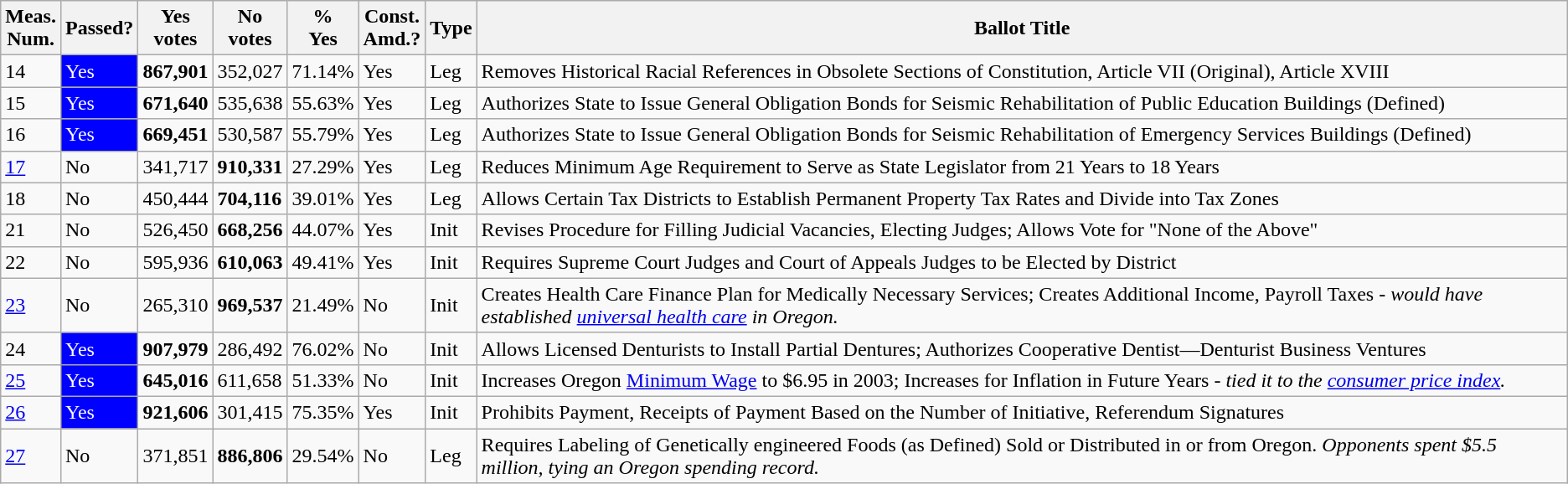<table class="wikitable sortable">
<tr>
<th>Meas.<br>Num.</th>
<th>Passed?</th>
<th>Yes<br>votes</th>
<th>No<br>votes</th>
<th>%<br>Yes</th>
<th>Const.<br>Amd.?</th>
<th>Type</th>
<th>Ballot Title</th>
</tr>
<tr>
<td>14</td>
<td style="background:blue;color:white">Yes</td>
<td><strong>867,901</strong></td>
<td>352,027</td>
<td>71.14%</td>
<td>Yes</td>
<td>Leg</td>
<td>Removes Historical Racial References in Obsolete Sections of Constitution, Article VII (Original), Article XVIII</td>
</tr>
<tr>
<td>15</td>
<td style="background:blue;color:white">Yes</td>
<td><strong>671,640</strong></td>
<td>535,638</td>
<td>55.63%</td>
<td>Yes</td>
<td>Leg</td>
<td>Authorizes State to Issue General Obligation Bonds for Seismic Rehabilitation of Public Education Buildings (Defined)</td>
</tr>
<tr>
<td>16</td>
<td style="background:blue;color:white">Yes</td>
<td><strong>669,451</strong></td>
<td>530,587</td>
<td>55.79%</td>
<td>Yes</td>
<td>Leg</td>
<td>Authorizes State to Issue General Obligation Bonds for Seismic Rehabilitation of Emergency Services Buildings (Defined)</td>
</tr>
<tr>
<td><a href='#'>17</a></td>
<td>No</td>
<td>341,717</td>
<td><strong>910,331</strong></td>
<td>27.29%</td>
<td>Yes</td>
<td>Leg</td>
<td>Reduces Minimum Age Requirement to Serve as State Legislator from 21 Years to 18 Years</td>
</tr>
<tr>
<td>18</td>
<td>No</td>
<td>450,444</td>
<td><strong>704,116</strong></td>
<td>39.01%</td>
<td>Yes</td>
<td>Leg</td>
<td>Allows Certain Tax Districts to Establish Permanent Property Tax Rates and Divide into Tax Zones</td>
</tr>
<tr>
<td>21</td>
<td>No</td>
<td>526,450</td>
<td><strong>668,256</strong></td>
<td>44.07%</td>
<td>Yes</td>
<td>Init</td>
<td>Revises Procedure for Filling Judicial Vacancies, Electing Judges; Allows Vote for "None of the Above"</td>
</tr>
<tr>
<td>22</td>
<td>No</td>
<td>595,936</td>
<td><strong>610,063</strong></td>
<td>49.41%</td>
<td>Yes</td>
<td>Init</td>
<td>Requires Supreme Court Judges and Court of Appeals Judges to be Elected by District</td>
</tr>
<tr>
<td><a href='#'>23</a></td>
<td>No</td>
<td>265,310</td>
<td><strong>969,537</strong></td>
<td>21.49%</td>
<td>No</td>
<td>Init</td>
<td>Creates Health Care Finance Plan for Medically Necessary Services; Creates Additional Income, Payroll Taxes - <em>would have established <a href='#'>universal health care</a> in Oregon.</em></td>
</tr>
<tr>
<td>24</td>
<td style="background:blue;color:white">Yes</td>
<td><strong>907,979</strong></td>
<td>286,492</td>
<td>76.02%</td>
<td>No</td>
<td>Init</td>
<td>Allows Licensed Denturists to Install Partial Dentures; Authorizes Cooperative Dentist—Denturist Business Ventures</td>
</tr>
<tr>
<td><a href='#'>25</a></td>
<td style="background:blue;color:white">Yes</td>
<td><strong>645,016</strong></td>
<td>611,658</td>
<td>51.33%</td>
<td>No</td>
<td>Init</td>
<td>Increases Oregon <a href='#'>Minimum Wage</a> to $6.95 in 2003; Increases for Inflation in Future Years - <em>tied it to the <a href='#'>consumer price index</a>.</em></td>
</tr>
<tr>
<td><a href='#'>26</a></td>
<td style="background:blue;color:white">Yes</td>
<td><strong>921,606</strong></td>
<td>301,415</td>
<td>75.35%</td>
<td>Yes</td>
<td>Init</td>
<td>Prohibits Payment, Receipts of Payment Based on the Number of Initiative, Referendum Signatures</td>
</tr>
<tr>
<td><a href='#'>27</a></td>
<td>No</td>
<td>371,851</td>
<td><strong>886,806</strong></td>
<td>29.54%</td>
<td>No</td>
<td>Leg</td>
<td>Requires Labeling of Genetically engineered Foods (as Defined) Sold or Distributed in or from Oregon. <em>Opponents spent $5.5 million, tying an Oregon spending record.</em></td>
</tr>
</table>
